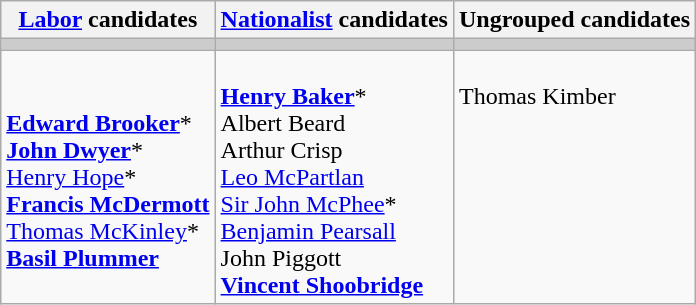<table class="wikitable">
<tr>
<th><a href='#'>Labor</a> candidates</th>
<th><a href='#'>Nationalist</a> candidates</th>
<th>Ungrouped candidates</th>
</tr>
<tr bgcolor="#cccccc">
<td></td>
<td></td>
<td></td>
</tr>
<tr>
<td><br><strong><a href='#'>Edward Brooker</a></strong>*<br>
<strong><a href='#'>John Dwyer</a></strong>*<br>
<a href='#'>Henry Hope</a>*<br>
<strong><a href='#'>Francis McDermott</a></strong><br>
<a href='#'>Thomas McKinley</a>*<br>
<strong><a href='#'>Basil Plummer</a></strong></td>
<td><br><strong><a href='#'>Henry Baker</a></strong>*<br>
Albert Beard<br>
Arthur Crisp<br>
<a href='#'>Leo McPartlan</a><br>
<a href='#'>Sir John McPhee</a>*<br>
<a href='#'>Benjamin Pearsall</a><br>
John Piggott<br>
<strong><a href='#'>Vincent Shoobridge</a></strong></td>
<td valign=top><br>Thomas Kimber</td>
</tr>
</table>
